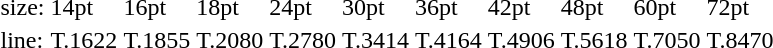<table style="margin-left:40px;">
<tr>
<td>size:</td>
<td>14pt</td>
<td>16pt</td>
<td>18pt</td>
<td>24pt</td>
<td>30pt</td>
<td>36pt</td>
<td>42pt</td>
<td>48pt</td>
<td>60pt</td>
<td>72pt</td>
</tr>
<tr>
<td>line:</td>
<td>T.1622</td>
<td>T.1855</td>
<td>T.2080</td>
<td>T.2780</td>
<td>T.3414</td>
<td>T.4164</td>
<td>T.4906</td>
<td>T.5618</td>
<td>T.7050</td>
<td>T.8470</td>
</tr>
</table>
